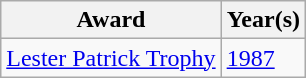<table class="wikitable">
<tr>
<th>Award</th>
<th>Year(s)</th>
</tr>
<tr>
<td><a href='#'>Lester Patrick Trophy</a></td>
<td><a href='#'>1987</a></td>
</tr>
</table>
